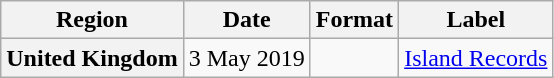<table class="wikitable plainrowheaders">
<tr>
<th scope="col">Region</th>
<th scope="col">Date</th>
<th scope="col">Format</th>
<th scope="col">Label</th>
</tr>
<tr>
<th scope="row">United Kingdom</th>
<td>3 May 2019</td>
<td></td>
<td><a href='#'>Island Records</a></td>
</tr>
</table>
